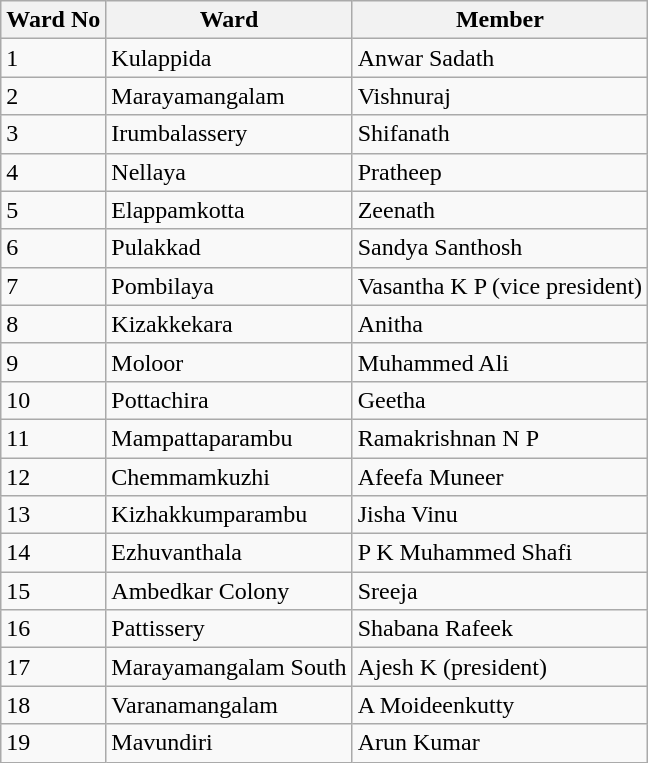<table class="wikitable">
<tr>
<th>Ward No</th>
<th>Ward</th>
<th>Member</th>
</tr>
<tr>
<td>1</td>
<td>Kulappida</td>
<td>Anwar Sadath</td>
</tr>
<tr>
<td>2</td>
<td>Marayamangalam</td>
<td>Vishnuraj</td>
</tr>
<tr>
<td>3</td>
<td>Irumbalassery</td>
<td>Shifanath</td>
</tr>
<tr>
<td>4</td>
<td>Nellaya</td>
<td>Pratheep</td>
</tr>
<tr>
<td>5</td>
<td>Elappamkotta</td>
<td>Zeenath</td>
</tr>
<tr>
<td>6</td>
<td>Pulakkad</td>
<td>Sandya Santhosh</td>
</tr>
<tr>
<td>7</td>
<td>Pombilaya</td>
<td>Vasantha K P (vice president)</td>
</tr>
<tr>
<td>8</td>
<td>Kizakkekara</td>
<td>Anitha</td>
</tr>
<tr>
<td>9</td>
<td>Moloor</td>
<td>Muhammed Ali</td>
</tr>
<tr>
<td>10</td>
<td>Pottachira</td>
<td>Geetha</td>
</tr>
<tr>
<td>11</td>
<td>Mampattaparambu</td>
<td>Ramakrishnan N P</td>
</tr>
<tr>
<td>12</td>
<td>Chemmamkuzhi</td>
<td>Afeefa Muneer</td>
</tr>
<tr>
<td>13</td>
<td>Kizhakkumparambu</td>
<td>Jisha Vinu</td>
</tr>
<tr>
<td>14</td>
<td>Ezhuvanthala</td>
<td>P K Muhammed Shafi</td>
</tr>
<tr>
<td>15</td>
<td>Ambedkar Colony</td>
<td>Sreeja</td>
</tr>
<tr>
<td>16</td>
<td>Pattissery</td>
<td>Shabana Rafeek</td>
</tr>
<tr>
<td>17</td>
<td>Marayamangalam South</td>
<td>Ajesh K (president)</td>
</tr>
<tr>
<td>18</td>
<td>Varanamangalam</td>
<td>A Moideenkutty</td>
</tr>
<tr>
<td>19</td>
<td>Mavundiri</td>
<td>Arun Kumar</td>
</tr>
</table>
